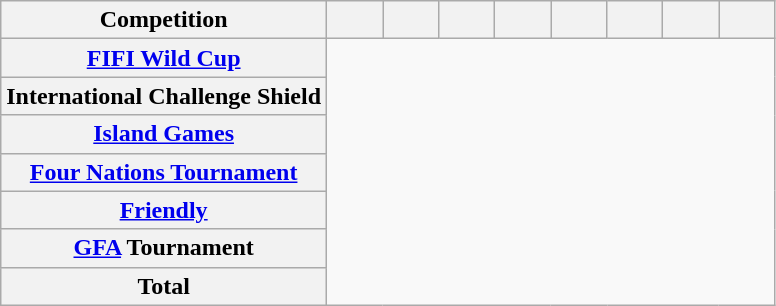<table class="sortable wikitable plainrowheaders" style="text-align:center">
<tr>
<th scope="col">Competition</th>
<th scope="col" width="30"></th>
<th scope="col" width="30"></th>
<th scope="col" width="30"></th>
<th scope="col" width="30"></th>
<th scope="col" width="30"></th>
<th scope="col" width="30"></th>
<th scope="col" width="30"></th>
<th scope="col" width="30"></th>
</tr>
<tr>
<th scope=row><a href='#'>FIFI Wild Cup</a><br></th>
</tr>
<tr>
<th scope=row>International Challenge Shield<br></th>
</tr>
<tr>
<th scope=row><a href='#'>Island Games</a><br></th>
</tr>
<tr>
<th scope=row><a href='#'>Four Nations Tournament</a><br></th>
</tr>
<tr>
<th scope=row><a href='#'>Friendly</a><br></th>
</tr>
<tr>
<th scope=row><a href='#'>GFA</a> Tournament<br></th>
</tr>
<tr class="sortbottom">
<th scope=row><strong>Total</strong><br></th>
</tr>
</table>
